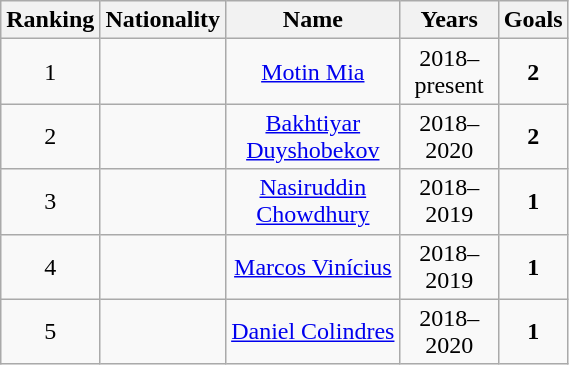<table class="wikitable sortable" style=text-align:center;width:30%>
<tr>
<th>Ranking</th>
<th>Nationality</th>
<th>Name</th>
<th>Years</th>
<th>Goals</th>
</tr>
<tr>
<td>1</td>
<td align=left></td>
<td><a href='#'>Motin Mia</a></td>
<td>2018–present</td>
<td><strong>2</strong></td>
</tr>
<tr>
<td>2</td>
<td align=left></td>
<td><a href='#'>Bakhtiyar Duyshobekov</a></td>
<td>2018–2020</td>
<td><strong>2</strong></td>
</tr>
<tr>
<td>3</td>
<td align=left></td>
<td><a href='#'>Nasiruddin Chowdhury</a></td>
<td>2018–2019</td>
<td><strong>1</strong></td>
</tr>
<tr>
<td>4</td>
<td align=left></td>
<td><a href='#'>Marcos Vinícius</a></td>
<td>2018–2019</td>
<td><strong>1</strong></td>
</tr>
<tr>
<td>5</td>
<td align=left></td>
<td><a href='#'>Daniel Colindres</a></td>
<td>2018–2020</td>
<td><strong>1</strong></td>
</tr>
</table>
